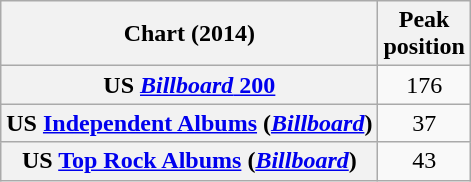<table class="wikitable plainrowheaders sortable">
<tr>
<th scope="col">Chart (2014)</th>
<th scope="col">Peak<br>position</th>
</tr>
<tr>
<th scope="row">US <a href='#'><em>Billboard</em> 200</a></th>
<td align=center>176</td>
</tr>
<tr>
<th scope="row">US <a href='#'>Independent Albums</a> (<em><a href='#'>Billboard</a></em>)</th>
<td align=center>37</td>
</tr>
<tr>
<th scope="row">US <a href='#'>Top Rock Albums</a> (<em><a href='#'>Billboard</a></em>)</th>
<td align=center>43</td>
</tr>
</table>
